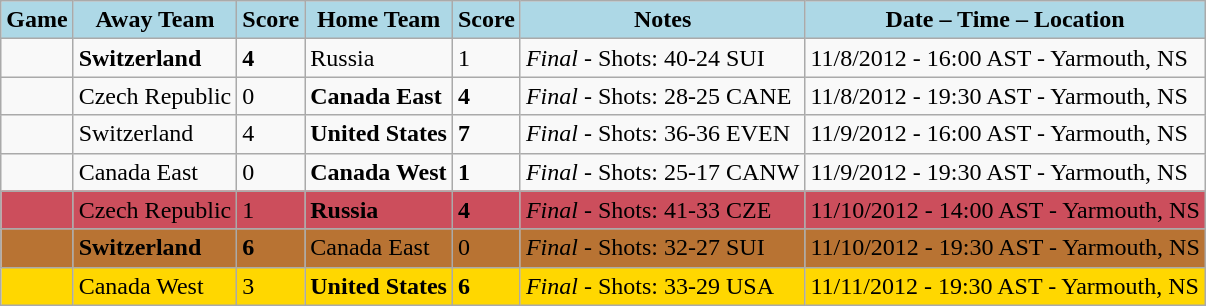<table class="wikitable">
<tr>
<th style="background:lightblue;">Game</th>
<th style="background:lightblue;">Away Team</th>
<th style="background:lightblue;">Score</th>
<th style="background:lightblue;">Home Team</th>
<th style="background:lightblue;">Score</th>
<th style="background:lightblue;">Notes</th>
<th style="background:lightblue;">Date – Time – Location</th>
</tr>
<tr>
<td></td>
<td><strong>Switzerland</strong></td>
<td><strong>4</strong></td>
<td>Russia</td>
<td>1</td>
<td><em>Final</em> - Shots: 40-24 SUI</td>
<td>11/8/2012 - 16:00 AST - Yarmouth, NS</td>
</tr>
<tr>
<td></td>
<td>Czech Republic</td>
<td>0</td>
<td><strong>Canada East</strong></td>
<td><strong>4</strong></td>
<td><em>Final</em> - Shots: 28-25 CANE</td>
<td>11/8/2012 - 19:30 AST - Yarmouth, NS</td>
</tr>
<tr>
<td></td>
<td>Switzerland</td>
<td>4</td>
<td><strong>United States</strong></td>
<td><strong>7</strong></td>
<td><em>Final</em> - Shots: 36-36 EVEN</td>
<td>11/9/2012 - 16:00 AST - Yarmouth, NS</td>
</tr>
<tr>
<td></td>
<td>Canada East</td>
<td>0</td>
<td><strong>Canada West</strong></td>
<td><strong>1</strong></td>
<td><em>Final</em> - Shots: 25-17 CANW</td>
<td>11/9/2012 - 19:30 AST - Yarmouth, NS</td>
</tr>
<tr bgcolor= "CC4E5C">
<td></td>
<td>Czech Republic</td>
<td>1</td>
<td><strong>Russia</strong></td>
<td><strong>4</strong></td>
<td><em>Final</em> - Shots: 41-33 CZE</td>
<td>11/10/2012 - 14:00 AST - Yarmouth, NS</td>
</tr>
<tr bgcolor= "B87333">
<td></td>
<td><strong>Switzerland</strong></td>
<td><strong>6</strong></td>
<td>Canada East</td>
<td>0</td>
<td><em>Final</em> - Shots: 32-27 SUI</td>
<td>11/10/2012 - 19:30 AST - Yarmouth, NS</td>
</tr>
<tr bgcolor= "FFD700">
<td></td>
<td>Canada West</td>
<td>3</td>
<td><strong>United States</strong></td>
<td><strong>6</strong></td>
<td><em>Final</em> - Shots: 33-29 USA</td>
<td>11/11/2012 - 19:30 AST - Yarmouth, NS</td>
</tr>
</table>
